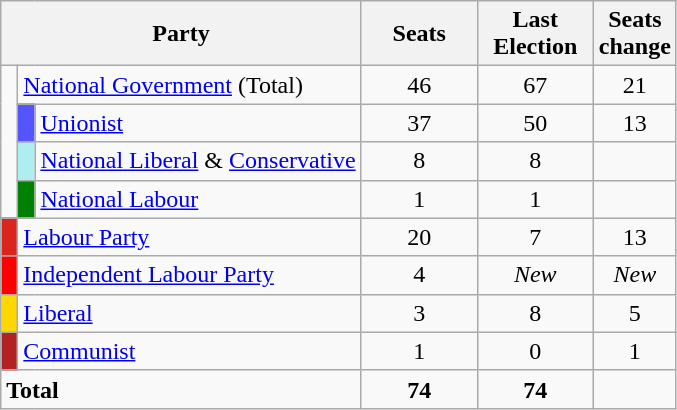<table class="wikitable sortable">
<tr>
<th style="width:200px" colspan=3>Party</th>
<th style="width:70px;">Seats</th>
<th style="width:70px;">Last Election</th>
<th style="width:40px;">Seats change</th>
</tr>
<tr>
<td rowspan= 4> </td>
<td colspan=2><a href='#'>National Government</a> (Total)</td>
<td align=center>46</td>
<td align=center>67</td>
<td align=center> 21</td>
</tr>
<tr>
<td style="background-color:#5555FF"> </td>
<td><a href='#'>Unionist</a></td>
<td align="center">37</td>
<td align=center>50</td>
<td align="center"> 13</td>
</tr>
<tr>
<td style="background-color:#AFEEEE"> </td>
<td><a href='#'>National Liberal</a> & <a href='#'>Conservative</a></td>
<td align="center">8</td>
<td align=center>8</td>
<td align="center"></td>
</tr>
<tr>
<td style="background-color:#008000"> </td>
<td><a href='#'>National Labour</a></td>
<td align="center">1</td>
<td align=center>1</td>
<td align="center"></td>
</tr>
<tr>
<td style="background-color:#DC241f"> </td>
<td colspan=2><a href='#'>Labour Party</a></td>
<td align=center>20</td>
<td align=center>7</td>
<td align=center> 13</td>
</tr>
<tr>
<td style="background-color:#FF0000"> </td>
<td colspan=2><a href='#'>Independent Labour Party</a></td>
<td align="center">4</td>
<td align=center><em>New</em></td>
<td align="center"><em>New</em></td>
</tr>
<tr>
<td style="background-color:#FFD700"> </td>
<td colspan=2><a href='#'>Liberal</a></td>
<td align=center>3</td>
<td align=center>8</td>
<td align=center> 5</td>
</tr>
<tr>
<td style="background-color:#B22222"> </td>
<td colspan=2><a href='#'>Communist</a></td>
<td align=center>1</td>
<td align=center>0</td>
<td align=center> 1</td>
</tr>
<tr>
<td colspan=3><strong>Total</strong></td>
<td align=center><strong>74</strong></td>
<td align=center><strong>74</strong></td>
<td align=center></td>
</tr>
</table>
